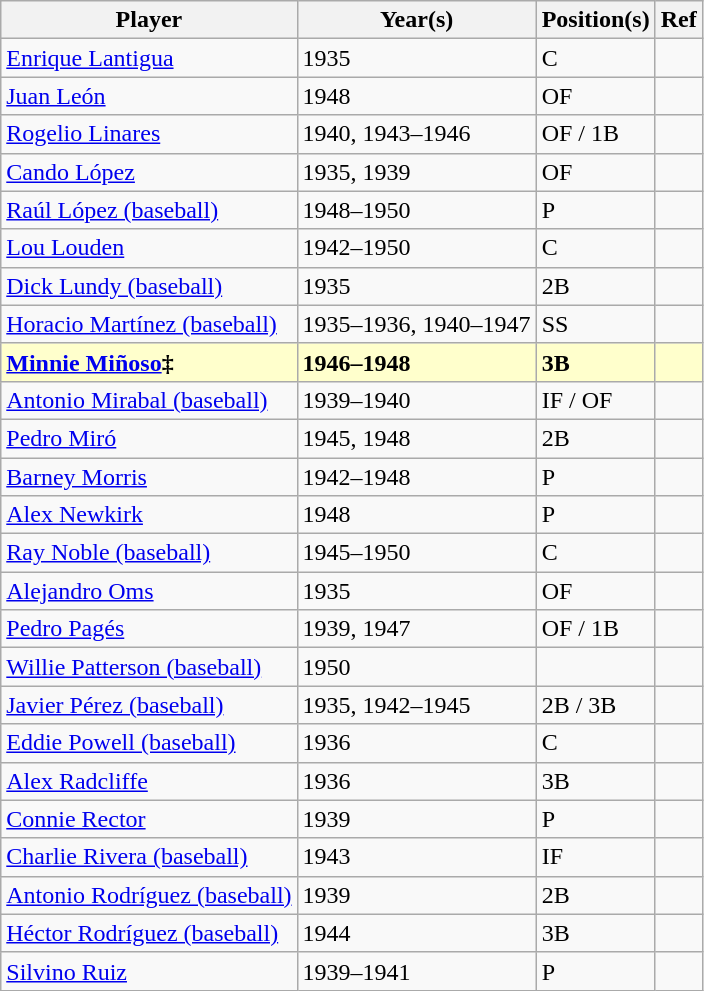<table class="wikitable">
<tr>
<th>Player</th>
<th>Year(s)</th>
<th>Position(s)</th>
<th>Ref</th>
</tr>
<tr>
<td><a href='#'>Enrique Lantigua</a></td>
<td>1935</td>
<td>C</td>
<td></td>
</tr>
<tr>
<td><a href='#'>Juan León</a></td>
<td>1948</td>
<td>OF</td>
<td></td>
</tr>
<tr>
<td><a href='#'>Rogelio Linares</a></td>
<td>1940, 1943–1946</td>
<td>OF / 1B</td>
<td></td>
</tr>
<tr>
<td><a href='#'>Cando López</a></td>
<td>1935, 1939</td>
<td>OF</td>
<td></td>
</tr>
<tr>
<td><a href='#'>Raúl López (baseball)</a></td>
<td>1948–1950</td>
<td>P</td>
<td></td>
</tr>
<tr>
<td><a href='#'>Lou Louden</a></td>
<td>1942–1950</td>
<td>C</td>
<td></td>
</tr>
<tr>
<td><a href='#'>Dick Lundy (baseball)</a></td>
<td>1935</td>
<td>2B</td>
<td></td>
</tr>
<tr>
<td><a href='#'>Horacio Martínez (baseball)</a></td>
<td>1935–1936, 1940–1947</td>
<td>SS</td>
<td></td>
</tr>
<tr style="background:#FFFFCC;">
<td><strong><a href='#'>Minnie Miñoso</a>‡</strong></td>
<td><strong>1946–1948</strong></td>
<td><strong>3B</strong></td>
<td><strong></strong></td>
</tr>
<tr>
<td><a href='#'>Antonio Mirabal (baseball)</a></td>
<td>1939–1940</td>
<td>IF / OF</td>
<td></td>
</tr>
<tr>
<td><a href='#'>Pedro Miró</a></td>
<td>1945, 1948</td>
<td>2B</td>
<td></td>
</tr>
<tr>
<td><a href='#'>Barney Morris</a></td>
<td>1942–1948</td>
<td>P</td>
<td></td>
</tr>
<tr>
<td><a href='#'>Alex Newkirk</a></td>
<td>1948</td>
<td>P</td>
<td></td>
</tr>
<tr>
<td><a href='#'>Ray Noble (baseball)</a></td>
<td>1945–1950</td>
<td>C</td>
<td></td>
</tr>
<tr>
<td><a href='#'>Alejandro Oms</a></td>
<td>1935</td>
<td>OF</td>
<td></td>
</tr>
<tr>
<td><a href='#'>Pedro Pagés</a></td>
<td>1939, 1947</td>
<td>OF / 1B</td>
<td></td>
</tr>
<tr>
<td><a href='#'>Willie Patterson (baseball)</a></td>
<td>1950</td>
<td></td>
<td></td>
</tr>
<tr>
<td><a href='#'>Javier Pérez (baseball)</a></td>
<td>1935, 1942–1945</td>
<td>2B / 3B</td>
<td></td>
</tr>
<tr>
<td><a href='#'>Eddie Powell (baseball)</a></td>
<td>1936</td>
<td>C</td>
<td></td>
</tr>
<tr>
<td><a href='#'>Alex Radcliffe</a></td>
<td>1936</td>
<td>3B</td>
<td></td>
</tr>
<tr>
<td><a href='#'>Connie Rector</a></td>
<td>1939</td>
<td>P</td>
<td></td>
</tr>
<tr>
<td><a href='#'>Charlie Rivera (baseball)</a></td>
<td>1943</td>
<td>IF</td>
<td></td>
</tr>
<tr>
<td><a href='#'>Antonio Rodríguez (baseball)</a></td>
<td>1939</td>
<td>2B</td>
<td></td>
</tr>
<tr>
<td><a href='#'>Héctor Rodríguez (baseball)</a></td>
<td>1944</td>
<td>3B</td>
<td></td>
</tr>
<tr>
<td><a href='#'>Silvino Ruiz</a></td>
<td>1939–1941</td>
<td>P</td>
<td></td>
</tr>
</table>
